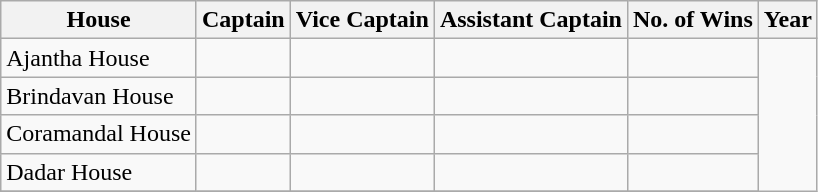<table class="wikitable">
<tr>
<th>House</th>
<th>Captain</th>
<th>Vice Captain</th>
<th>Assistant Captain</th>
<th>No. of Wins</th>
<th>Year</th>
</tr>
<tr>
<td>Ajantha House</td>
<td></td>
<td></td>
<td></td>
<td></td>
</tr>
<tr>
<td>Brindavan House</td>
<td></td>
<td></td>
<td></td>
<td></td>
</tr>
<tr>
<td>Coramandal House</td>
<td></td>
<td></td>
<td></td>
<td></td>
</tr>
<tr>
<td>Dadar House</td>
<td></td>
<td></td>
<td></td>
<td></td>
</tr>
<tr>
</tr>
</table>
